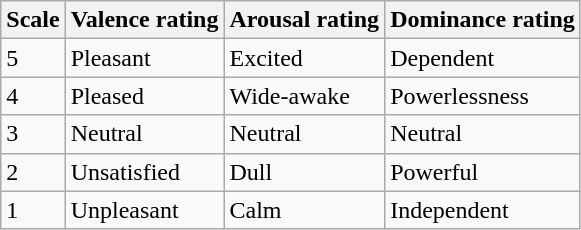<table class="wikitable">
<tr>
<th>Scale</th>
<th>Valence rating</th>
<th>Arousal rating</th>
<th>Dominance rating</th>
</tr>
<tr>
<td>5</td>
<td>Pleasant</td>
<td>Excited</td>
<td>Dependent</td>
</tr>
<tr>
<td>4</td>
<td>Pleased</td>
<td>Wide-awake</td>
<td>Powerlessness</td>
</tr>
<tr>
<td>3</td>
<td>Neutral</td>
<td>Neutral</td>
<td>Neutral</td>
</tr>
<tr>
<td>2</td>
<td>Unsatisfied</td>
<td>Dull</td>
<td>Powerful</td>
</tr>
<tr>
<td>1</td>
<td>Unpleasant</td>
<td>Calm</td>
<td>Independent</td>
</tr>
</table>
